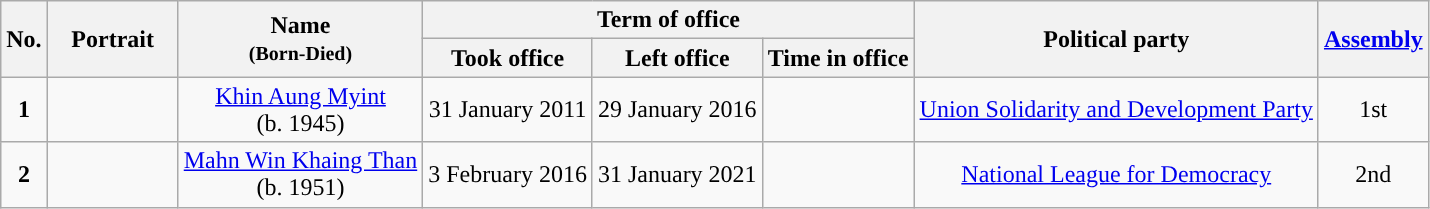<table class="wikitable" style="text-align:center; border:1px #AAAAFF solid">
<tr>
<th rowspan=2>No.</th>
<th width=80 rowspan=2>Portrait</th>
<th rowspan=2>Name<br><small>(Born-Died)</small></th>
<th colspan=3>Term of office</th>
<th rowspan=2>Political party</th>
<th rowspan=2><a href='#'>Assembly</a></th>
</tr>
<tr>
<th>Took office</th>
<th>Left office</th>
<th>Time in office</th>
</tr>
<tr>
<td style="background:"><strong>1</strong></td>
<td></td>
<td><a href='#'>Khin Aung Myint</a> <br> (b. 1945)</td>
<td>31 January 2011</td>
<td>29 January 2016</td>
<td></td>
<td><a href='#'>Union Solidarity and Development Party</a></td>
<td>1st</td>
</tr>
<tr>
<td style="background:"><strong>2</strong></td>
<td></td>
<td><a href='#'>Mahn Win Khaing Than</a> <br> (b. 1951)</td>
<td>3 February 2016</td>
<td>31 January 2021</td>
<td></td>
<td><a href='#'>National League for Democracy</a></td>
<td>2nd</td>
</tr>
</table>
